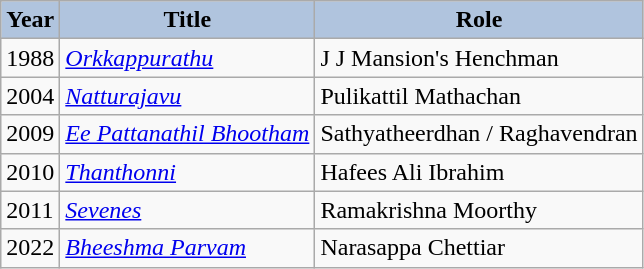<table class="wikitable">
<tr>
<th style="background:#B0C4DE;">Year</th>
<th style="background:#B0C4DE;">Title</th>
<th style="background:#B0C4DE;">Role</th>
</tr>
<tr>
<td>1988</td>
<td><em><a href='#'>Orkkappurathu</a></em></td>
<td>J J Mansion's Henchman</td>
</tr>
<tr>
<td>2004</td>
<td><em><a href='#'>Natturajavu</a></em></td>
<td>Pulikattil Mathachan</td>
</tr>
<tr>
<td>2009</td>
<td><em><a href='#'>Ee Pattanathil Bhootham</a></em></td>
<td>Sathyatheerdhan / Raghavendran</td>
</tr>
<tr>
<td>2010</td>
<td><em><a href='#'>Thanthonni</a></em></td>
<td>Hafees Ali Ibrahim</td>
</tr>
<tr>
<td>2011</td>
<td><em><a href='#'>Sevenes</a></em></td>
<td>Ramakrishna Moorthy</td>
</tr>
<tr>
<td>2022</td>
<td><em><a href='#'>Bheeshma Parvam</a></em></td>
<td>Narasappa Chettiar</td>
</tr>
</table>
